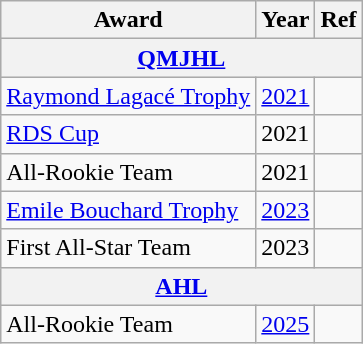<table class="wikitable">
<tr>
<th>Award</th>
<th>Year</th>
<th>Ref</th>
</tr>
<tr ALIGN="center" bgcolor="#e0e0e0">
<th colspan="4"><a href='#'>QMJHL</a></th>
</tr>
<tr>
<td><a href='#'>Raymond Lagacé Trophy</a></td>
<td><a href='#'>2021</a></td>
<td></td>
</tr>
<tr>
<td><a href='#'>RDS Cup</a></td>
<td>2021</td>
<td></td>
</tr>
<tr>
<td>All-Rookie Team</td>
<td>2021</td>
<td></td>
</tr>
<tr>
<td><a href='#'>Emile Bouchard Trophy</a></td>
<td><a href='#'>2023</a></td>
<td></td>
</tr>
<tr>
<td>First All-Star Team</td>
<td>2023</td>
<td></td>
</tr>
<tr>
<th colspan="4"><a href='#'>AHL</a></th>
</tr>
<tr>
<td>All-Rookie Team</td>
<td><a href='#'>2025</a></td>
<td></td>
</tr>
</table>
